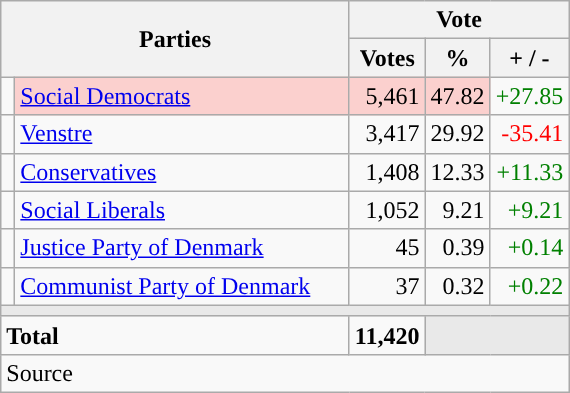<table class="wikitable" style="text-align:right;">
<tr>
<th style="text-align:centre;" rowspan="2" colspan="2" width="225">Parties</th>
<th colspan="3">Vote</th>
</tr>
<tr>
<th width="15">Votes</th>
<th width="15">%</th>
<th width="15">+ / -</th>
</tr>
<tr>
<td width="2" style="color:inherit;background:"></td>
<td bgcolor=#fbd0ce  align="left"><a href='#'>Social Democrats</a></td>
<td bgcolor=#fbd0ce>5,461</td>
<td bgcolor=#fbd0ce>47.82</td>
<td style=color:green;>+27.85</td>
</tr>
<tr>
<td width="2" style="color:inherit;background:"></td>
<td align="left"><a href='#'>Venstre</a></td>
<td>3,417</td>
<td>29.92</td>
<td style=color:red;>-35.41</td>
</tr>
<tr>
<td width="2" style="color:inherit;background:"></td>
<td align="left"><a href='#'>Conservatives</a></td>
<td>1,408</td>
<td>12.33</td>
<td style=color:green;>+11.33</td>
</tr>
<tr>
<td width="2" style="color:inherit;background:"></td>
<td align="left"><a href='#'>Social Liberals</a></td>
<td>1,052</td>
<td>9.21</td>
<td style=color:green;>+9.21</td>
</tr>
<tr>
<td width="2" style="color:inherit;background:"></td>
<td align="left"><a href='#'>Justice Party of Denmark</a></td>
<td>45</td>
<td>0.39</td>
<td style=color:green;>+0.14</td>
</tr>
<tr>
<td width="2" style="color:inherit;background:"></td>
<td align="left"><a href='#'>Communist Party of Denmark</a></td>
<td>37</td>
<td>0.32</td>
<td style=color:green;>+0.22</td>
</tr>
<tr>
<td colspan="7" bgcolor="#E9E9E9"></td>
</tr>
<tr>
<td align="left" colspan="2"><strong>Total</strong></td>
<td><strong>11,420</strong></td>
<td bgcolor="#E9E9E9" colspan="2"></td>
</tr>
<tr>
<td align="left" colspan="6">Source</td>
</tr>
</table>
